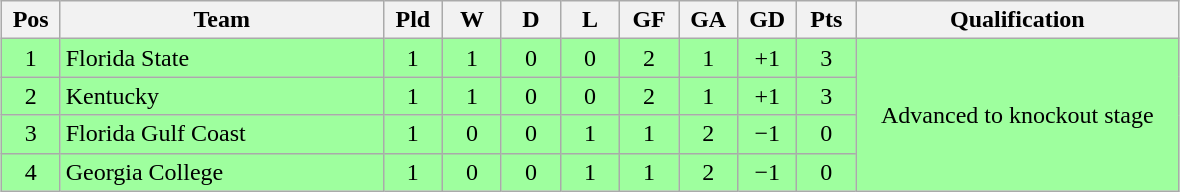<table class="wikitable" style="text-align:center; margin: 1em auto">
<tr>
<th style="width:2em">Pos</th>
<th style="width:13em">Team</th>
<th style="width:2em">Pld</th>
<th style="width:2em">W</th>
<th style="width:2em">D</th>
<th style="width:2em">L</th>
<th style="width:2em">GF</th>
<th style="width:2em">GA</th>
<th style="width:2em">GD</th>
<th style="width:2em">Pts</th>
<th style="width:13em">Qualification</th>
</tr>
<tr bgcolor="#9eff9e">
<td>1</td>
<td style="text-align:left">Florida State</td>
<td>1</td>
<td>1</td>
<td>0</td>
<td>0</td>
<td>2</td>
<td>1</td>
<td>+1</td>
<td>3</td>
<td rowspan="4">Advanced to knockout stage</td>
</tr>
<tr bgcolor="#9eff9e">
<td>2</td>
<td style="text-align:left">Kentucky</td>
<td>1</td>
<td>1</td>
<td>0</td>
<td>0</td>
<td>2</td>
<td>1</td>
<td>+1</td>
<td>3</td>
</tr>
<tr bgcolor="#9eff9e">
<td>3</td>
<td style="text-align:left">Florida Gulf Coast</td>
<td>1</td>
<td>0</td>
<td>0</td>
<td>1</td>
<td>1</td>
<td>2</td>
<td>−1</td>
<td>0</td>
</tr>
<tr bgcolor="#9eff9e">
<td>4</td>
<td style="text-align:left">Georgia College</td>
<td>1</td>
<td>0</td>
<td>0</td>
<td>1</td>
<td>1</td>
<td>2</td>
<td>−1</td>
<td>0</td>
</tr>
</table>
